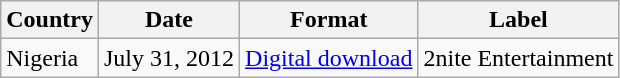<table class="wikitable">
<tr>
<th>Country</th>
<th>Date</th>
<th>Format</th>
<th>Label</th>
</tr>
<tr>
<td>Nigeria</td>
<td>July 31, 2012</td>
<td><a href='#'>Digital download</a></td>
<td>2nite Entertainment</td>
</tr>
</table>
